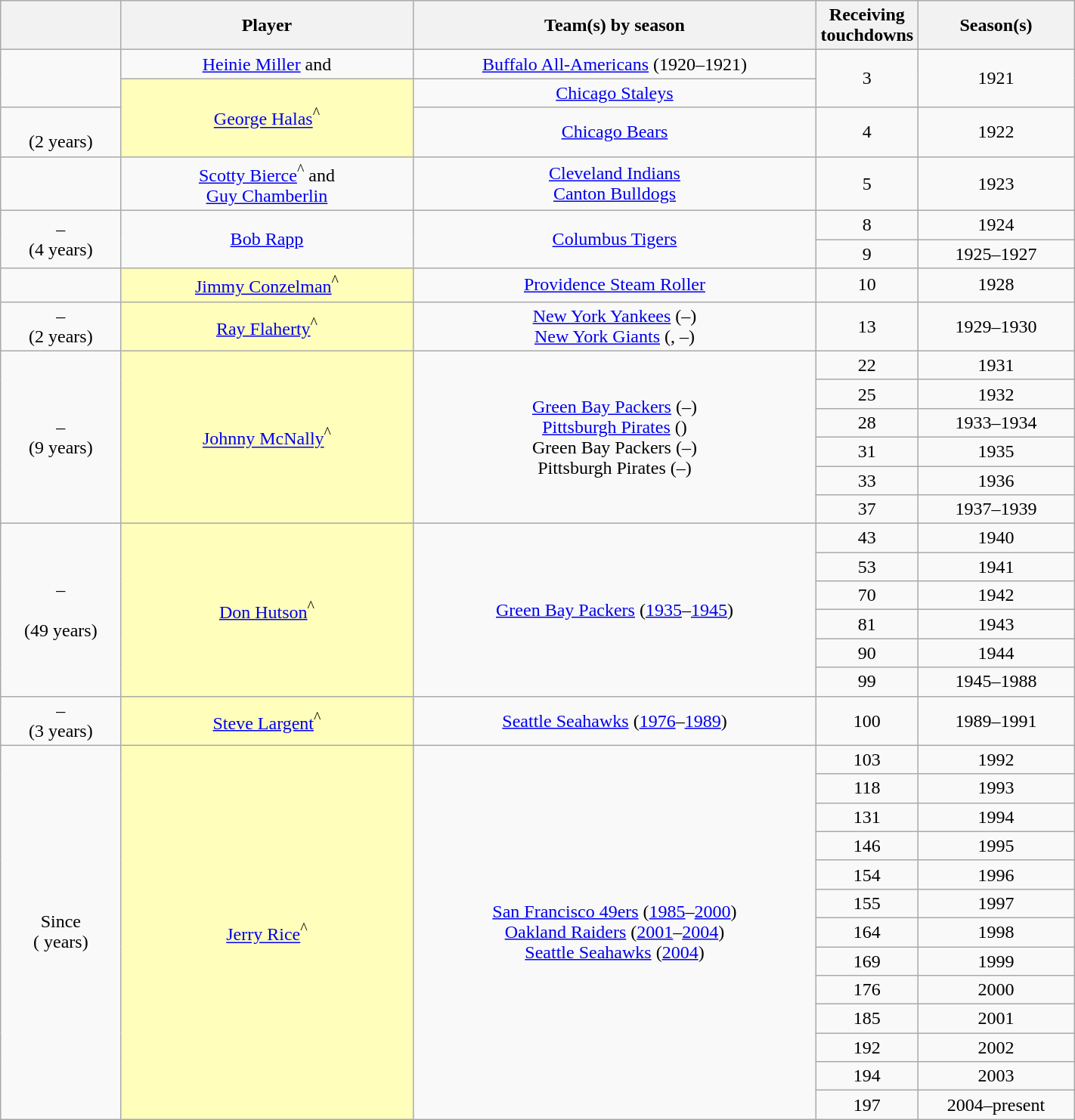<table class="wikitable" style="text-align:center;" width=75%>
<tr>
<th></th>
<th style="width: 250px;">Player</th>
<th>Team(s) by season</th>
<th style="width: 80px;">Receiving touchdowns</th>
<th>Season(s)</th>
</tr>
<tr>
<td rowspan=2></td>
<td><a href='#'>Heinie Miller</a> and</td>
<td><a href='#'>Buffalo All-Americans</a> (1920–1921)</td>
<td rowspan=2>3</td>
<td rowspan=2>1921</td>
</tr>
<tr>
<td rowspan=2 style="background:#ffb"><a href='#'>George Halas</a><sup>^</sup> </td>
<td><a href='#'>Chicago Staleys</a></td>
</tr>
<tr>
<td> <br>(2 years)</td>
<td><a href='#'>Chicago Bears</a></td>
<td>4</td>
<td>1922</td>
</tr>
<tr>
<td></td>
<td><div> <a href='#'>Scotty Bierce</a><sup>^</sup>  and</div> <a href='#'>Guy Chamberlin</a></td>
<td><a href='#'>Cleveland Indians</a><br><a href='#'>Canton Bulldogs</a></td>
<td>5</td>
<td>1923</td>
</tr>
<tr>
<td rowspan=2>–<br>(4 years)</td>
<td rowspan=2><a href='#'>Bob Rapp</a></td>
<td rowspan=2><a href='#'>Columbus Tigers</a></td>
<td>8</td>
<td>1924</td>
</tr>
<tr>
<td>9</td>
<td>1925–1927</td>
</tr>
<tr>
<td></td>
<td style="background:#ffb"><a href='#'>Jimmy Conzelman</a><sup>^</sup> </td>
<td><a href='#'>Providence Steam Roller</a></td>
<td>10</td>
<td>1928</td>
</tr>
<tr>
<td>–<br>(2 years)</td>
<td style="background:#ffb;"><a href='#'>Ray Flaherty</a><sup>^</sup>   </td>
<td><a href='#'>New York Yankees</a> (–) <br><a href='#'>New York Giants</a> (, –)</td>
<td>13</td>
<td>1929–1930</td>
</tr>
<tr>
<td rowspan=6>–<br>(9 years)</td>
<td rowspan=6 style="background:#ffb;"><a href='#'>Johnny McNally</a><sup>^</sup> </td>
<td rowspan=6><a href='#'>Green Bay Packers</a> (–) <br> <a href='#'>Pittsburgh Pirates</a> () <br>Green Bay Packers (–)<br>Pittsburgh Pirates (–)</td>
<td>22</td>
<td>1931</td>
</tr>
<tr>
<td>25</td>
<td>1932</td>
</tr>
<tr>
<td>28</td>
<td>1933–1934</td>
</tr>
<tr>
<td>31</td>
<td>1935</td>
</tr>
<tr>
<td>33</td>
<td>1936</td>
</tr>
<tr>
<td>37</td>
<td>1937–1939</td>
</tr>
<tr>
<td rowspan=6>–<br> <br>(49 years)</td>
<td style="background:#ffb;" rowspan=6><a href='#'>Don Hutson</a><sup>^</sup> </td>
<td rowspan=6><a href='#'>Green Bay Packers</a> (<a href='#'>1935</a>–<a href='#'>1945</a>)</td>
<td>43</td>
<td>1940</td>
</tr>
<tr>
<td>53</td>
<td>1941</td>
</tr>
<tr>
<td>70</td>
<td>1942</td>
</tr>
<tr>
<td>81</td>
<td>1943</td>
</tr>
<tr>
<td>90</td>
<td>1944</td>
</tr>
<tr>
<td>99</td>
<td>1945–1988</td>
</tr>
<tr>
<td>–<br> (3 years)</td>
<td style="background:#ffb;"><a href='#'>Steve Largent</a><sup>^</sup> </td>
<td><a href='#'>Seattle Seahawks</a> (<a href='#'>1976</a>–<a href='#'>1989</a>)</td>
<td>100</td>
<td>1989–1991</td>
</tr>
<tr>
<td rowspan=13>Since <br>( years)</td>
<td style="background:#ffb;" rowspan=13><a href='#'>Jerry Rice</a><sup>^</sup> </td>
<td rowspan=13><a href='#'>San Francisco 49ers</a> (<a href='#'>1985</a>–<a href='#'>2000</a>)<br><a href='#'>Oakland Raiders</a> (<a href='#'>2001</a>–<a href='#'>2004</a>)<br><a href='#'>Seattle Seahawks</a> (<a href='#'>2004</a>)</td>
<td>103</td>
<td>1992</td>
</tr>
<tr>
<td>118</td>
<td>1993</td>
</tr>
<tr>
<td>131</td>
<td>1994</td>
</tr>
<tr>
<td>146</td>
<td>1995</td>
</tr>
<tr>
<td>154</td>
<td>1996</td>
</tr>
<tr>
<td>155</td>
<td>1997</td>
</tr>
<tr>
<td>164</td>
<td>1998</td>
</tr>
<tr>
<td>169</td>
<td>1999</td>
</tr>
<tr>
<td>176</td>
<td>2000</td>
</tr>
<tr>
<td>185</td>
<td>2001</td>
</tr>
<tr>
<td>192</td>
<td>2002</td>
</tr>
<tr>
<td>194</td>
<td>2003</td>
</tr>
<tr>
<td>197</td>
<td>2004–present</td>
</tr>
</table>
